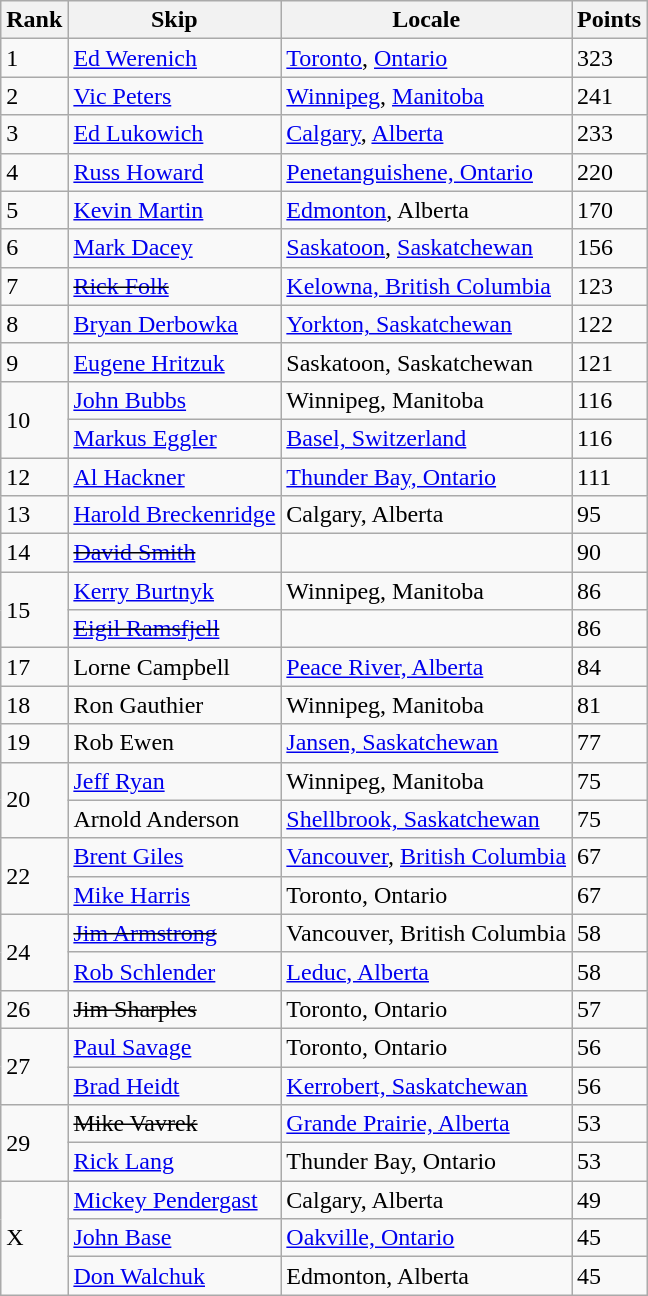<table class="wikitable" border="1">
<tr>
<th>Rank</th>
<th>Skip</th>
<th>Locale</th>
<th>Points</th>
</tr>
<tr>
<td>1</td>
<td><a href='#'>Ed Werenich</a></td>
<td> <a href='#'>Toronto</a>, <a href='#'>Ontario</a></td>
<td>323</td>
</tr>
<tr>
<td>2</td>
<td><a href='#'>Vic Peters</a></td>
<td> <a href='#'>Winnipeg</a>, <a href='#'>Manitoba</a></td>
<td>241</td>
</tr>
<tr>
<td>3</td>
<td><a href='#'>Ed Lukowich</a></td>
<td> <a href='#'>Calgary</a>, <a href='#'>Alberta</a></td>
<td>233</td>
</tr>
<tr>
<td>4</td>
<td><a href='#'>Russ Howard</a></td>
<td> <a href='#'>Penetanguishene, Ontario</a></td>
<td>220</td>
</tr>
<tr>
<td>5</td>
<td><a href='#'>Kevin Martin</a></td>
<td> <a href='#'>Edmonton</a>, Alberta</td>
<td>170</td>
</tr>
<tr>
<td>6</td>
<td><a href='#'>Mark Dacey</a></td>
<td> <a href='#'>Saskatoon</a>, <a href='#'>Saskatchewan</a></td>
<td>156</td>
</tr>
<tr>
<td>7</td>
<td><s><a href='#'>Rick Folk</a></s></td>
<td> <a href='#'>Kelowna, British Columbia</a></td>
<td>123</td>
</tr>
<tr>
<td>8</td>
<td><a href='#'>Bryan Derbowka</a></td>
<td> <a href='#'>Yorkton, Saskatchewan</a></td>
<td>122</td>
</tr>
<tr>
<td>9</td>
<td><a href='#'>Eugene Hritzuk</a></td>
<td> Saskatoon, Saskatchewan</td>
<td>121</td>
</tr>
<tr>
<td rowspan="2">10</td>
<td><a href='#'>John Bubbs</a></td>
<td> Winnipeg, Manitoba</td>
<td>116</td>
</tr>
<tr>
<td><a href='#'>Markus Eggler</a></td>
<td> <a href='#'>Basel, Switzerland</a></td>
<td>116</td>
</tr>
<tr>
<td>12</td>
<td><a href='#'>Al Hackner</a></td>
<td> <a href='#'>Thunder Bay, Ontario</a></td>
<td>111</td>
</tr>
<tr>
<td>13</td>
<td><a href='#'>Harold Breckenridge</a></td>
<td> Calgary, Alberta</td>
<td>95</td>
</tr>
<tr>
<td>14</td>
<td><s> <a href='#'>David Smith</a></s></td>
<td></td>
<td>90</td>
</tr>
<tr>
<td rowspan="2">15</td>
<td><a href='#'>Kerry Burtnyk</a></td>
<td> Winnipeg, Manitoba</td>
<td>86</td>
</tr>
<tr>
<td><s><a href='#'>Eigil Ramsfjell</a></s></td>
<td></td>
<td>86</td>
</tr>
<tr>
<td>17</td>
<td>Lorne Campbell</td>
<td> <a href='#'>Peace River, Alberta</a></td>
<td>84</td>
</tr>
<tr>
<td>18</td>
<td>Ron Gauthier</td>
<td> Winnipeg, Manitoba</td>
<td>81</td>
</tr>
<tr>
<td>19</td>
<td>Rob Ewen</td>
<td> <a href='#'>Jansen, Saskatchewan</a></td>
<td>77</td>
</tr>
<tr>
<td rowspan="2">20</td>
<td><a href='#'>Jeff Ryan</a></td>
<td> Winnipeg, Manitoba</td>
<td>75</td>
</tr>
<tr>
<td>Arnold Anderson</td>
<td> <a href='#'>Shellbrook, Saskatchewan</a></td>
<td>75</td>
</tr>
<tr>
<td rowspan="2">22</td>
<td><a href='#'>Brent Giles</a></td>
<td> <a href='#'>Vancouver</a>, <a href='#'>British Columbia</a></td>
<td>67</td>
</tr>
<tr>
<td><a href='#'>Mike Harris</a></td>
<td> Toronto, Ontario</td>
<td>67</td>
</tr>
<tr>
<td rowspan="2">24</td>
<td><s><a href='#'>Jim Armstrong</a></s></td>
<td> Vancouver, British Columbia</td>
<td>58</td>
</tr>
<tr>
<td><a href='#'>Rob Schlender</a></td>
<td> <a href='#'>Leduc, Alberta</a></td>
<td>58</td>
</tr>
<tr>
<td>26</td>
<td><s>Jim Sharples</s></td>
<td> Toronto, Ontario</td>
<td>57</td>
</tr>
<tr>
<td rowspan="2">27</td>
<td><a href='#'>Paul Savage</a></td>
<td> Toronto, Ontario</td>
<td>56</td>
</tr>
<tr>
<td><a href='#'>Brad Heidt</a></td>
<td> <a href='#'>Kerrobert, Saskatchewan</a></td>
<td>56</td>
</tr>
<tr>
<td rowspan="2">29</td>
<td><s>Mike Vavrek</s></td>
<td> <a href='#'>Grande Prairie, Alberta</a></td>
<td>53</td>
</tr>
<tr>
<td><a href='#'>Rick Lang</a></td>
<td> Thunder Bay, Ontario</td>
<td>53</td>
</tr>
<tr>
<td rowspan="3">X</td>
<td><a href='#'>Mickey Pendergast</a></td>
<td> Calgary, Alberta</td>
<td>49</td>
</tr>
<tr>
<td><a href='#'>John Base</a></td>
<td> <a href='#'>Oakville, Ontario</a></td>
<td>45</td>
</tr>
<tr>
<td><a href='#'>Don Walchuk</a></td>
<td> Edmonton, Alberta</td>
<td>45</td>
</tr>
</table>
